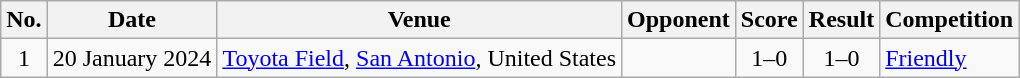<table class="wikitable sortable">
<tr>
<th scope="col">No.</th>
<th scope="col">Date</th>
<th scope="col">Venue</th>
<th scope="col">Opponent</th>
<th scope="col">Score</th>
<th scope="col">Result</th>
<th scope="col">Competition</th>
</tr>
<tr>
<td align=center>1</td>
<td>20 January 2024</td>
<td><a href='#'>Toyota Field</a>, <a href='#'>San Antonio</a>, United States</td>
<td></td>
<td align=center>1–0</td>
<td align=center>1–0</td>
<td><a href='#'>Friendly</a></td>
</tr>
</table>
